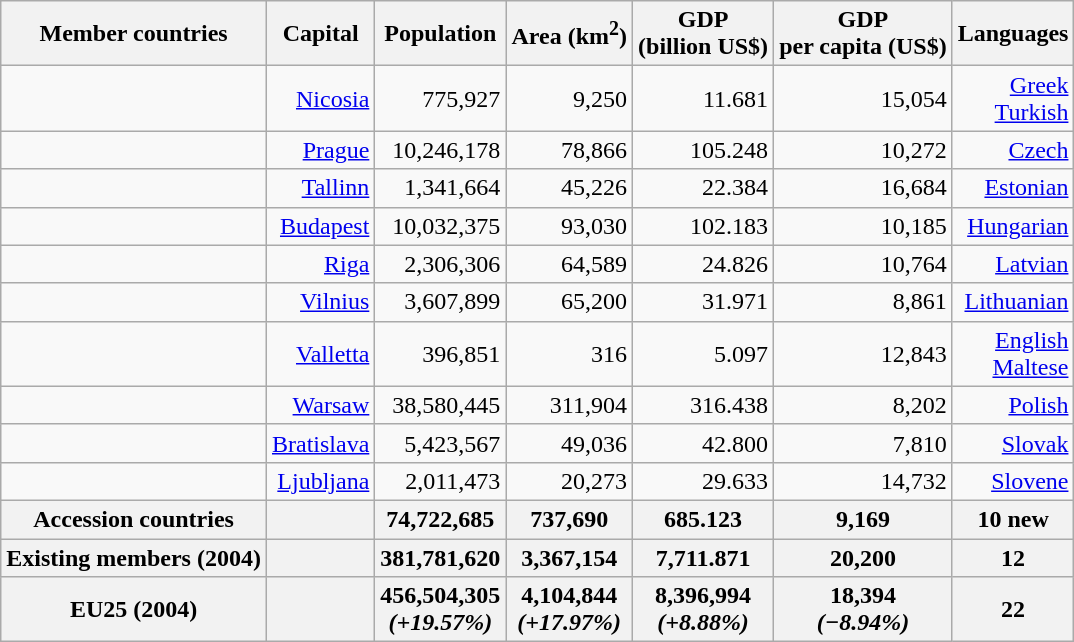<table class="wikitable" style="text-align:right">
<tr>
<th>Member countries</th>
<th>Capital</th>
<th>Population</th>
<th>Area (km<sup>2</sup>)</th>
<th>GDP <br>(billion US$)</th>
<th>GDP <br>per capita (US$)</th>
<th>Languages</th>
</tr>
<tr>
<td style="text-align:left;"><sup></sup></td>
<td><a href='#'>Nicosia</a></td>
<td>775,927</td>
<td>9,250</td>
<td>11.681</td>
<td>15,054</td>
<td><a href='#'>Greek</a><br><a href='#'>Turkish</a></td>
</tr>
<tr>
<td style="text-align:left;"></td>
<td><a href='#'>Prague</a></td>
<td>10,246,178</td>
<td>78,866</td>
<td>105.248</td>
<td>10,272</td>
<td><a href='#'>Czech</a></td>
</tr>
<tr>
<td style="text-align:left;"></td>
<td><a href='#'>Tallinn</a></td>
<td>1,341,664</td>
<td>45,226</td>
<td>22.384</td>
<td>16,684</td>
<td><a href='#'>Estonian</a></td>
</tr>
<tr>
<td style="text-align:left;"></td>
<td><a href='#'>Budapest</a></td>
<td>10,032,375</td>
<td>93,030</td>
<td>102.183</td>
<td>10,185</td>
<td><a href='#'>Hungarian</a></td>
</tr>
<tr>
<td style="text-align:left;"></td>
<td><a href='#'>Riga</a></td>
<td>2,306,306</td>
<td>64,589</td>
<td>24.826</td>
<td>10,764</td>
<td><a href='#'>Latvian</a></td>
</tr>
<tr>
<td style="text-align:left;"></td>
<td><a href='#'>Vilnius</a></td>
<td>3,607,899</td>
<td>65,200</td>
<td>31.971</td>
<td>8,861</td>
<td><a href='#'>Lithuanian</a></td>
</tr>
<tr>
<td style="text-align:left;"></td>
<td><a href='#'>Valletta</a></td>
<td>396,851</td>
<td>316</td>
<td>5.097</td>
<td>12,843</td>
<td><a href='#'>English</a><br><a href='#'>Maltese</a></td>
</tr>
<tr>
<td style="text-align:left;"></td>
<td><a href='#'>Warsaw</a></td>
<td>38,580,445</td>
<td>311,904</td>
<td>316.438</td>
<td>8,202</td>
<td><a href='#'>Polish</a></td>
</tr>
<tr>
<td style="text-align:left;"></td>
<td><a href='#'>Bratislava</a></td>
<td>5,423,567</td>
<td>49,036</td>
<td>42.800</td>
<td>7,810</td>
<td><a href='#'>Slovak</a></td>
</tr>
<tr>
<td style="text-align:left;"></td>
<td><a href='#'>Ljubljana</a></td>
<td>2,011,473</td>
<td>20,273</td>
<td>29.633</td>
<td>14,732</td>
<td><a href='#'>Slovene</a></td>
</tr>
<tr>
<th>Accession countries</th>
<th></th>
<th>74,722,685</th>
<th>737,690</th>
<th>685.123</th>
<th>9,169</th>
<th>10 new</th>
</tr>
<tr>
<th>Existing members (2004)</th>
<th></th>
<th>381,781,620</th>
<th>3,367,154</th>
<th>7,711.871</th>
<th>20,200</th>
<th>12</th>
</tr>
<tr>
<th>EU25 (2004)</th>
<th></th>
<th>456,504,305 <br> <em>(+19.57%)</em></th>
<th>4,104,844 <br> <em>(+17.97%)</em></th>
<th>8,396,994 <br> <em>(+8.88%)</em></th>
<th>18,394 <br> <em>(−8.94%)</em></th>
<th>22</th>
</tr>
</table>
